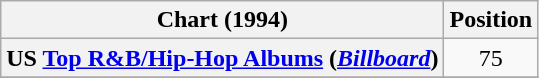<table class="wikitable sortable plainrowheaders">
<tr>
<th scope="col">Chart (1994)</th>
<th scope="col">Position</th>
</tr>
<tr>
<th scope="row">US <a href='#'>Top R&B/Hip-Hop Albums</a> (<em><a href='#'>Billboard</a></em>)</th>
<td style="text-align:center;">75</td>
</tr>
<tr>
</tr>
</table>
